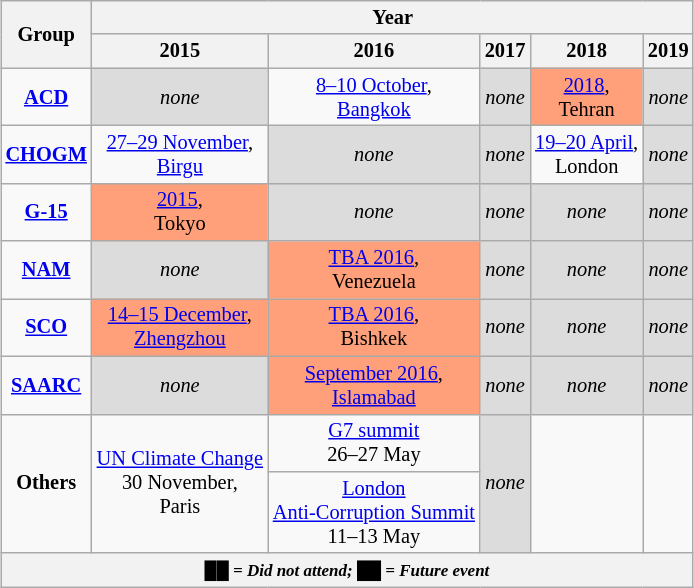<table class="wikitable" style="margin:1em auto; font-size:85%; text-align:center;">
<tr>
<th rowspan="2">Group</th>
<th colspan="5">Year</th>
</tr>
<tr>
<th>2015</th>
<th>2016</th>
<th>2017</th>
<th>2018</th>
<th>2019</th>
</tr>
<tr>
<td><strong><a href='#'>ACD</a></strong></td>
<td style="background:#dcdcdc;"><em>none</em></td>
<td><a href='#'>8–10 October</a>,<br><a href='#'>Bangkok</a></td>
<td style="background:#dcdcdc;"><em>none</em></td>
<td style="background:#ffa07a;"><a href='#'>2018</a>,<br>Tehran</td>
<td style="background:#dcdcdc;"><em>none</em></td>
</tr>
<tr>
<td><strong><a href='#'>CHOGM</a></strong></td>
<td><a href='#'>27–29 November</a>,<br><a href='#'>Birgu</a></td>
<td style="background:#dcdcdc;"><em>none</em></td>
<td style="background:#dcdcdc;"><em>none</em></td>
<td><a href='#'>19–20 April</a>,<br>London</td>
<td style="background:#dcdcdc;"><em>none</em></td>
</tr>
<tr>
<td><strong><a href='#'>G-15</a></strong></td>
<td style="background:#ffa07a;"><a href='#'>2015</a>,<br>Tokyo</td>
<td style="background:#dcdcdc;"><em>none</em></td>
<td style="background:#dcdcdc;"><em>none</em></td>
<td style="background:#dcdcdc;"><em>none</em></td>
<td style="background:#dcdcdc;"><em>none</em></td>
</tr>
<tr>
<td><strong><a href='#'>NAM</a></strong></td>
<td style="background:#dcdcdc;"><em>none</em></td>
<td style="background:#ffa07a;"><a href='#'>TBA 2016</a>,<br>Venezuela</td>
<td style="background:#dcdcdc;"><em>none</em></td>
<td style="background:#dcdcdc;"><em>none</em></td>
<td style="background:#dcdcdc;"><em>none</em></td>
</tr>
<tr>
<td><strong><a href='#'>SCO</a></strong></td>
<td style="background:#ffa07a;"><a href='#'>14–15 December</a>,<br><a href='#'>Zhengzhou</a></td>
<td style="background:#ffa07a;"><a href='#'>TBA 2016</a>,<br>Bishkek</td>
<td style="background:#dcdcdc;"><em>none</em></td>
<td style="background:#dcdcdc;"><em>none</em></td>
<td style="background:#dcdcdc;"><em>none</em></td>
</tr>
<tr>
<td><strong><a href='#'>SAARC</a></strong></td>
<td style="background:#dcdcdc;"><em>none</em></td>
<td style="background:#ffa07a;"><a href='#'>September 2016</a>,<br><a href='#'>Islamabad</a></td>
<td style="background:#dcdcdc;"><em>none</em></td>
<td style="background:#dcdcdc;"><em>none</em></td>
<td style="background:#dcdcdc;"><em>none</em></td>
</tr>
<tr>
<td rowspan="2"><strong>Others</strong></td>
<td rowspan="2"><a href='#'>UN Climate Change</a><br>30 November,<br>Paris</td>
<td><a href='#'>G7 summit</a><br>26–27 May<br></td>
<td rowspan="2" style="background:#dcdcdc;"><em>none</em></td>
<td rowspan="2"></td>
<td rowspan="2"></td>
</tr>
<tr>
<td><a href='#'>London<br>Anti-Corruption Summit</a><br>11–13 May<br></td>
</tr>
<tr>
<th colspan="6"><small><em><span>██</span> = Did not attend; <span>██</span> = Future event</em></small></th>
</tr>
</table>
